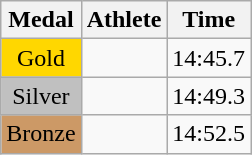<table class="wikitable">
<tr>
<th>Medal</th>
<th>Athlete</th>
<th>Time</th>
</tr>
<tr>
<td style="text-align:center;background-color:gold;">Gold</td>
<td></td>
<td>14:45.7</td>
</tr>
<tr>
<td style="text-align:center;background-color:silver;">Silver</td>
<td></td>
<td>14:49.3</td>
</tr>
<tr>
<td style="text-align:center;background-color:#CC9966;">Bronze</td>
<td></td>
<td>14:52.5</td>
</tr>
</table>
